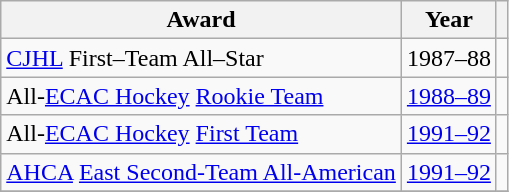<table class="wikitable">
<tr>
<th>Award</th>
<th>Year</th>
<th></th>
</tr>
<tr>
<td><a href='#'>CJHL</a> First–Team All–Star</td>
<td>1987–88</td>
<td></td>
</tr>
<tr>
<td>All-<a href='#'>ECAC Hockey</a> <a href='#'>Rookie Team</a></td>
<td><a href='#'>1988–89</a></td>
<td></td>
</tr>
<tr>
<td>All-<a href='#'>ECAC Hockey</a> <a href='#'>First Team</a></td>
<td><a href='#'>1991–92</a></td>
<td></td>
</tr>
<tr>
<td><a href='#'>AHCA</a> <a href='#'>East Second-Team All-American</a></td>
<td><a href='#'>1991–92</a></td>
<td></td>
</tr>
<tr>
</tr>
</table>
